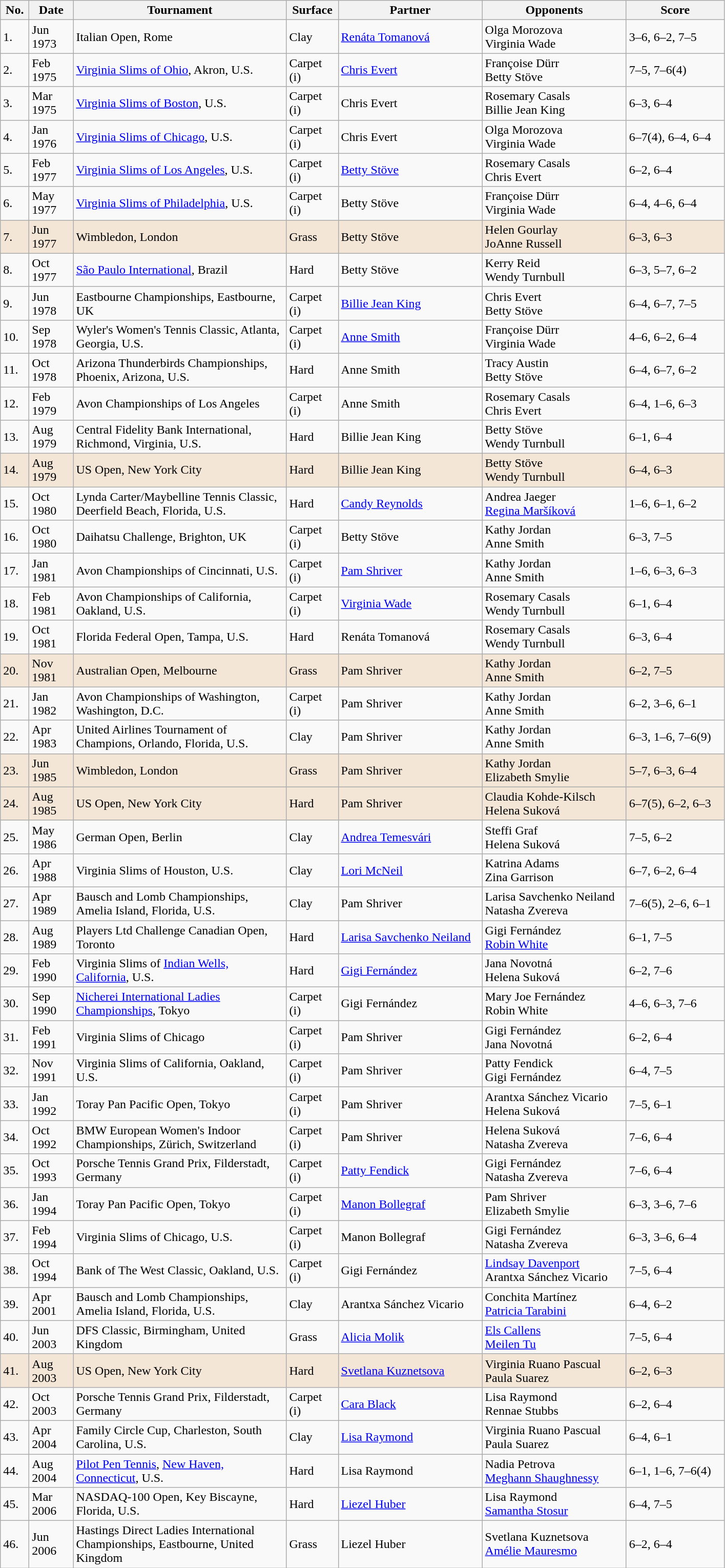<table class="sortable wikitable">
<tr>
<th width=30>No.</th>
<th width=50>Date</th>
<th width=270>Tournament</th>
<th width=60>Surface</th>
<th width=180>Partner</th>
<th width=180>Opponents</th>
<th width=120 class="unsortable">Score</th>
</tr>
<tr>
<td>1.</td>
<td>Jun 1973</td>
<td>Italian Open, Rome</td>
<td>Clay</td>
<td> <a href='#'>Renáta Tomanová</a></td>
<td> Olga Morozova<br> Virginia Wade</td>
<td>3–6, 6–2, 7–5</td>
</tr>
<tr>
<td>2.</td>
<td>Feb 1975</td>
<td><a href='#'>Virginia Slims of Ohio</a>, Akron, U.S.</td>
<td>Carpet (i)</td>
<td> <a href='#'>Chris Evert</a></td>
<td> Françoise Dürr<br> Betty Stöve</td>
<td>7–5, 7–6(4)</td>
</tr>
<tr>
<td>3.</td>
<td>Mar 1975</td>
<td><a href='#'>Virginia Slims of Boston</a>, U.S.</td>
<td>Carpet (i)</td>
<td> Chris Evert</td>
<td> Rosemary Casals<br> Billie Jean King</td>
<td>6–3, 6–4</td>
</tr>
<tr>
<td>4.</td>
<td>Jan 1976</td>
<td><a href='#'>Virginia Slims of Chicago</a>, U.S.</td>
<td>Carpet (i)</td>
<td> Chris Evert</td>
<td> Olga Morozova<br> Virginia Wade</td>
<td>6–7(4), 6–4, 6–4</td>
</tr>
<tr>
<td>5.</td>
<td>Feb 1977</td>
<td><a href='#'>Virginia Slims of Los Angeles</a>, U.S.</td>
<td>Carpet (i)</td>
<td> <a href='#'>Betty Stöve</a></td>
<td> Rosemary Casals<br> Chris Evert</td>
<td>6–2, 6–4</td>
</tr>
<tr>
<td>6.</td>
<td>May 1977</td>
<td><a href='#'>Virginia Slims of Philadelphia</a>, U.S.</td>
<td>Carpet (i)</td>
<td> Betty Stöve</td>
<td> Françoise Dürr<br> Virginia Wade</td>
<td>6–4, 4–6, 6–4</td>
</tr>
<tr style="background:#f3e6d7;">
<td>7.</td>
<td>Jun 1977</td>
<td>Wimbledon, London</td>
<td>Grass</td>
<td> Betty Stöve</td>
<td> Helen Gourlay<br> JoAnne Russell</td>
<td>6–3, 6–3</td>
</tr>
<tr>
<td>8.</td>
<td>Oct 1977</td>
<td><a href='#'>São Paulo International</a>, Brazil</td>
<td>Hard</td>
<td> Betty Stöve</td>
<td> Kerry Reid<br> Wendy Turnbull</td>
<td>6–3, 5–7, 6–2</td>
</tr>
<tr>
<td>9.</td>
<td>Jun 1978</td>
<td>Eastbourne Championships, Eastbourne, UK</td>
<td>Carpet (i)</td>
<td> <a href='#'>Billie Jean King</a></td>
<td> Chris Evert<br> Betty Stöve</td>
<td>6–4, 6–7, 7–5</td>
</tr>
<tr>
<td>10.</td>
<td>Sep 1978</td>
<td>Wyler's Women's Tennis Classic, Atlanta, Georgia, U.S.</td>
<td>Carpet (i)</td>
<td> <a href='#'>Anne Smith</a></td>
<td> Françoise Dürr<br> Virginia Wade</td>
<td>4–6, 6–2, 6–4</td>
</tr>
<tr>
<td>11.</td>
<td>Oct 1978</td>
<td>Arizona Thunderbirds Championships, Phoenix, Arizona, U.S.</td>
<td>Hard</td>
<td> Anne Smith</td>
<td> Tracy Austin<br> Betty Stöve</td>
<td>6–4, 6–7, 6–2</td>
</tr>
<tr>
<td>12.</td>
<td>Feb 1979</td>
<td>Avon Championships of Los Angeles</td>
<td>Carpet (i)</td>
<td> Anne Smith</td>
<td> Rosemary Casals<br> Chris Evert</td>
<td>6–4, 1–6, 6–3</td>
</tr>
<tr>
<td>13.</td>
<td>Aug 1979</td>
<td>Central Fidelity Bank International, Richmond, Virginia, U.S.</td>
<td>Hard</td>
<td> Billie Jean King</td>
<td> Betty Stöve<br> Wendy Turnbull</td>
<td>6–1, 6–4</td>
</tr>
<tr style="background:#f3e6d7;">
<td>14.</td>
<td>Aug 1979</td>
<td>US Open, New York City</td>
<td>Hard</td>
<td> Billie Jean King</td>
<td> Betty Stöve<br> Wendy Turnbull</td>
<td>6–4, 6–3</td>
</tr>
<tr>
<td>15.</td>
<td>Oct 1980</td>
<td>Lynda Carter/Maybelline Tennis Classic, Deerfield Beach, Florida, U.S.</td>
<td>Hard</td>
<td> <a href='#'>Candy Reynolds</a></td>
<td> Andrea Jaeger<br> <a href='#'>Regina Maršíková</a></td>
<td>1–6, 6–1, 6–2</td>
</tr>
<tr>
<td>16.</td>
<td>Oct 1980</td>
<td>Daihatsu Challenge, Brighton, UK</td>
<td>Carpet (i)</td>
<td> Betty Stöve</td>
<td> Kathy Jordan<br> Anne Smith</td>
<td>6–3, 7–5</td>
</tr>
<tr>
<td>17.</td>
<td>Jan 1981</td>
<td>Avon Championships of Cincinnati, U.S.</td>
<td>Carpet (i)</td>
<td> <a href='#'>Pam Shriver</a></td>
<td> Kathy Jordan<br> Anne Smith</td>
<td>1–6, 6–3, 6–3</td>
</tr>
<tr>
<td>18.</td>
<td>Feb 1981</td>
<td>Avon Championships of California, Oakland, U.S.</td>
<td>Carpet (i)</td>
<td> <a href='#'>Virginia Wade</a></td>
<td> Rosemary Casals<br> Wendy Turnbull</td>
<td>6–1, 6–4</td>
</tr>
<tr>
<td>19.</td>
<td>Oct 1981</td>
<td>Florida Federal Open, Tampa, U.S.</td>
<td>Hard</td>
<td> Renáta Tomanová</td>
<td> Rosemary Casals<br> Wendy Turnbull</td>
<td>6–3, 6–4</td>
</tr>
<tr style="background:#f3e6d7;">
<td>20.</td>
<td>Nov 1981</td>
<td>Australian Open, Melbourne</td>
<td>Grass</td>
<td> Pam Shriver</td>
<td> Kathy Jordan<br> Anne Smith</td>
<td>6–2, 7–5</td>
</tr>
<tr>
<td>21.</td>
<td>Jan 1982</td>
<td>Avon Championships of Washington, Washington, D.C.</td>
<td>Carpet (i)</td>
<td> Pam Shriver</td>
<td> Kathy Jordan<br> Anne Smith</td>
<td>6–2, 3–6, 6–1</td>
</tr>
<tr>
<td>22.</td>
<td>Apr 1983</td>
<td>United Airlines Tournament of Champions, Orlando, Florida, U.S.</td>
<td>Clay</td>
<td> Pam Shriver</td>
<td> Kathy Jordan<br> Anne Smith</td>
<td>6–3, 1–6, 7–6(9)</td>
</tr>
<tr style="background:#f3e6d7;">
<td>23.</td>
<td>Jun 1985</td>
<td>Wimbledon, London</td>
<td>Grass</td>
<td> Pam Shriver</td>
<td> Kathy Jordan<br> Elizabeth Smylie</td>
<td>5–7, 6–3, 6–4</td>
</tr>
<tr style="background:#f3e6d7;">
<td>24.</td>
<td>Aug 1985</td>
<td>US Open, New York City</td>
<td>Hard</td>
<td> Pam Shriver</td>
<td> Claudia Kohde-Kilsch<br> Helena Suková</td>
<td>6–7(5), 6–2, 6–3</td>
</tr>
<tr>
<td>25.</td>
<td>May 1986</td>
<td>German Open, Berlin</td>
<td>Clay</td>
<td> <a href='#'>Andrea Temesvári</a></td>
<td> Steffi Graf<br> Helena Suková</td>
<td>7–5, 6–2</td>
</tr>
<tr>
<td>26.</td>
<td>Apr 1988</td>
<td>Virginia Slims of Houston, U.S.</td>
<td>Clay</td>
<td> <a href='#'>Lori McNeil</a></td>
<td> Katrina Adams<br> Zina Garrison</td>
<td>6–7, 6–2, 6–4</td>
</tr>
<tr>
<td>27.</td>
<td>Apr 1989</td>
<td>Bausch and Lomb Championships, Amelia Island, Florida, U.S.</td>
<td>Clay</td>
<td> Pam Shriver</td>
<td> Larisa Savchenko Neiland<br> Natasha Zvereva</td>
<td>7–6(5), 2–6, 6–1</td>
</tr>
<tr>
<td>28.</td>
<td>Aug 1989</td>
<td>Players Ltd Challenge Canadian Open, Toronto</td>
<td>Hard</td>
<td> <a href='#'>Larisa Savchenko Neiland</a></td>
<td> Gigi Fernández<br> <a href='#'>Robin White</a></td>
<td>6–1, 7–5</td>
</tr>
<tr>
<td>29.</td>
<td>Feb 1990</td>
<td>Virginia Slims of <a href='#'>Indian Wells, California</a>, U.S.</td>
<td>Hard</td>
<td> <a href='#'>Gigi Fernández</a></td>
<td> Jana Novotná<br> Helena Suková</td>
<td>6–2, 7–6</td>
</tr>
<tr>
<td>30.</td>
<td>Sep 1990</td>
<td><a href='#'>Nicherei International Ladies Championships</a>, Tokyo</td>
<td>Carpet (i)</td>
<td> Gigi Fernández</td>
<td> Mary Joe Fernández<br> Robin White</td>
<td>4–6, 6–3, 7–6</td>
</tr>
<tr>
<td>31.</td>
<td>Feb 1991</td>
<td>Virginia Slims of Chicago</td>
<td>Carpet (i)</td>
<td> Pam Shriver</td>
<td> Gigi Fernández<br> Jana Novotná</td>
<td>6–2, 6–4</td>
</tr>
<tr>
<td>32.</td>
<td>Nov 1991</td>
<td>Virginia Slims of California, Oakland, U.S.</td>
<td>Carpet (i)</td>
<td> Pam Shriver</td>
<td> Patty Fendick<br> Gigi Fernández</td>
<td>6–4, 7–5</td>
</tr>
<tr>
<td>33.</td>
<td>Jan 1992</td>
<td>Toray Pan Pacific Open, Tokyo</td>
<td>Carpet (i)</td>
<td> Pam Shriver</td>
<td> Arantxa Sánchez Vicario<br> Helena Suková</td>
<td>7–5, 6–1</td>
</tr>
<tr>
<td>34.</td>
<td>Oct 1992</td>
<td>BMW European Women's Indoor Championships, Zürich, Switzerland</td>
<td>Carpet (i)</td>
<td> Pam Shriver</td>
<td> Helena Suková<br> Natasha Zvereva</td>
<td>7–6, 6–4</td>
</tr>
<tr>
<td>35.</td>
<td>Oct 1993</td>
<td>Porsche Tennis Grand Prix, Filderstadt, Germany</td>
<td>Carpet (i)</td>
<td> <a href='#'>Patty Fendick</a></td>
<td> Gigi Fernández<br> Natasha Zvereva</td>
<td>7–6, 6–4</td>
</tr>
<tr>
<td>36.</td>
<td>Jan 1994</td>
<td>Toray Pan Pacific Open, Tokyo</td>
<td>Carpet (i)</td>
<td> <a href='#'>Manon Bollegraf</a></td>
<td> Pam Shriver<br> Elizabeth Smylie</td>
<td>6–3, 3–6, 7–6</td>
</tr>
<tr>
<td>37.</td>
<td>Feb 1994</td>
<td>Virginia Slims of Chicago, U.S.</td>
<td>Carpet (i)</td>
<td> Manon Bollegraf</td>
<td> Gigi Fernández<br> Natasha Zvereva</td>
<td>6–3, 3–6, 6–4</td>
</tr>
<tr>
<td>38.</td>
<td>Oct 1994</td>
<td>Bank of The West Classic, Oakland, U.S.</td>
<td>Carpet (i)</td>
<td> Gigi Fernández</td>
<td> <a href='#'>Lindsay Davenport</a><br> Arantxa Sánchez Vicario</td>
<td>7–5, 6–4</td>
</tr>
<tr>
<td>39.</td>
<td>Apr 2001</td>
<td>Bausch and Lomb Championships, Amelia Island, Florida, U.S.</td>
<td>Clay</td>
<td> Arantxa Sánchez Vicario</td>
<td> Conchita Martínez<br> <a href='#'>Patricia Tarabini</a></td>
<td>6–4, 6–2</td>
</tr>
<tr>
<td>40.</td>
<td>Jun 2003</td>
<td>DFS Classic, Birmingham, United Kingdom</td>
<td>Grass</td>
<td> <a href='#'>Alicia Molik</a></td>
<td> <a href='#'>Els Callens</a><br> <a href='#'>Meilen Tu</a></td>
<td>7–5, 6–4</td>
</tr>
<tr style="background:#f3e6d7;">
<td>41.</td>
<td>Aug 2003</td>
<td>US Open, New York City</td>
<td>Hard</td>
<td> <a href='#'>Svetlana Kuznetsova</a></td>
<td> Virginia Ruano Pascual<br> Paula Suarez</td>
<td>6–2, 6–3</td>
</tr>
<tr>
<td>42.</td>
<td>Oct 2003</td>
<td>Porsche Tennis Grand Prix, Filderstadt, Germany</td>
<td>Carpet (i)</td>
<td> <a href='#'>Cara Black</a></td>
<td> Lisa Raymond<br> Rennae Stubbs</td>
<td>6–2, 6–4</td>
</tr>
<tr>
<td>43.</td>
<td>Apr 2004</td>
<td>Family Circle Cup, Charleston, South Carolina, U.S.</td>
<td>Clay</td>
<td> <a href='#'>Lisa Raymond</a></td>
<td> Virginia Ruano Pascual<br> Paula Suarez</td>
<td>6–4, 6–1</td>
</tr>
<tr>
<td>44.</td>
<td>Aug 2004</td>
<td><a href='#'>Pilot Pen Tennis</a>, <a href='#'>New Haven, Connecticut</a>, U.S.</td>
<td>Hard</td>
<td> Lisa Raymond</td>
<td> Nadia Petrova<br> <a href='#'>Meghann Shaughnessy</a></td>
<td>6–1, 1–6, 7–6(4)</td>
</tr>
<tr>
<td>45.</td>
<td>Mar 2006</td>
<td>NASDAQ-100 Open, Key Biscayne, Florida, U.S.</td>
<td>Hard</td>
<td> <a href='#'>Liezel Huber</a></td>
<td> Lisa Raymond<br> <a href='#'>Samantha Stosur</a></td>
<td>6–4, 7–5</td>
</tr>
<tr>
<td>46.</td>
<td>Jun 2006</td>
<td>Hastings Direct Ladies International Championships, Eastbourne, United Kingdom</td>
<td>Grass</td>
<td> Liezel Huber</td>
<td> Svetlana Kuznetsova<br> <a href='#'>Amélie Mauresmo</a></td>
<td>6–2, 6–4</td>
</tr>
</table>
